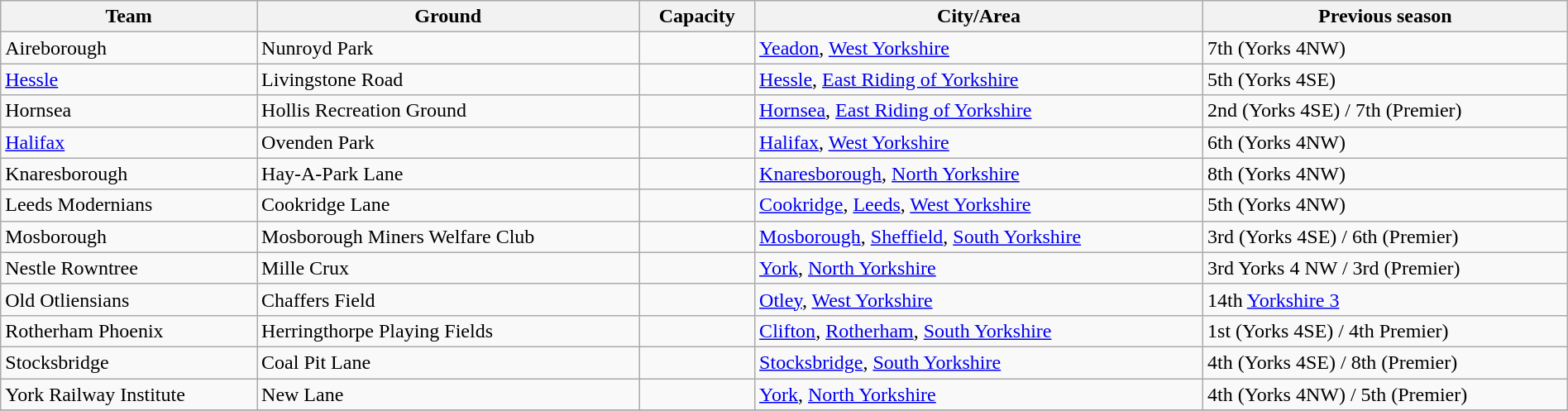<table class="wikitable sortable" width=100%>
<tr>
<th>Team</th>
<th>Ground</th>
<th>Capacity</th>
<th>City/Area</th>
<th>Previous season</th>
</tr>
<tr>
<td>Aireborough</td>
<td>Nunroyd Park</td>
<td></td>
<td><a href='#'>Yeadon</a>, <a href='#'>West Yorkshire</a></td>
<td>7th (Yorks 4NW)</td>
</tr>
<tr>
<td><a href='#'>Hessle</a></td>
<td>Livingstone Road</td>
<td></td>
<td><a href='#'>Hessle</a>, <a href='#'>East Riding of Yorkshire</a></td>
<td>5th (Yorks 4SE)</td>
</tr>
<tr>
<td>Hornsea</td>
<td>Hollis Recreation Ground</td>
<td></td>
<td><a href='#'>Hornsea</a>, <a href='#'>East Riding of Yorkshire</a></td>
<td>2nd (Yorks 4SE) / 7th (Premier)</td>
</tr>
<tr>
<td><a href='#'>Halifax</a></td>
<td>Ovenden Park</td>
<td></td>
<td><a href='#'>Halifax</a>, <a href='#'>West Yorkshire</a></td>
<td>6th (Yorks 4NW)</td>
</tr>
<tr>
<td>Knaresborough</td>
<td>Hay-A-Park Lane</td>
<td></td>
<td><a href='#'>Knaresborough</a>, <a href='#'>North Yorkshire</a></td>
<td>8th (Yorks 4NW)</td>
</tr>
<tr>
<td>Leeds Modernians</td>
<td>Cookridge Lane</td>
<td></td>
<td><a href='#'>Cookridge</a>, <a href='#'>Leeds</a>, <a href='#'>West Yorkshire</a></td>
<td>5th (Yorks 4NW)</td>
</tr>
<tr>
<td>Mosborough</td>
<td>Mosborough Miners Welfare Club</td>
<td></td>
<td><a href='#'>Mosborough</a>, <a href='#'>Sheffield</a>, <a href='#'>South Yorkshire</a></td>
<td>3rd (Yorks 4SE) / 6th (Premier)</td>
</tr>
<tr>
<td>Nestle Rowntree</td>
<td>Mille Crux</td>
<td></td>
<td><a href='#'>York</a>, <a href='#'>North Yorkshire</a></td>
<td>3rd Yorks 4 NW / 3rd (Premier)</td>
</tr>
<tr>
<td>Old Otliensians</td>
<td>Chaffers Field</td>
<td></td>
<td><a href='#'>Otley</a>, <a href='#'>West Yorkshire</a></td>
<td>14th <a href='#'>Yorkshire 3</a></td>
</tr>
<tr>
<td>Rotherham Phoenix</td>
<td>Herringthorpe Playing Fields</td>
<td></td>
<td><a href='#'>Clifton</a>, <a href='#'>Rotherham</a>, <a href='#'>South Yorkshire</a></td>
<td>1st (Yorks 4SE) / 4th Premier)</td>
</tr>
<tr>
<td>Stocksbridge</td>
<td>Coal Pit Lane</td>
<td></td>
<td><a href='#'>Stocksbridge</a>, <a href='#'>South Yorkshire</a></td>
<td>4th (Yorks 4SE) / 8th (Premier)</td>
</tr>
<tr>
<td>York Railway Institute</td>
<td>New Lane</td>
<td></td>
<td><a href='#'>York</a>, <a href='#'>North Yorkshire</a></td>
<td>4th (Yorks 4NW) / 5th (Premier)</td>
</tr>
<tr>
</tr>
</table>
